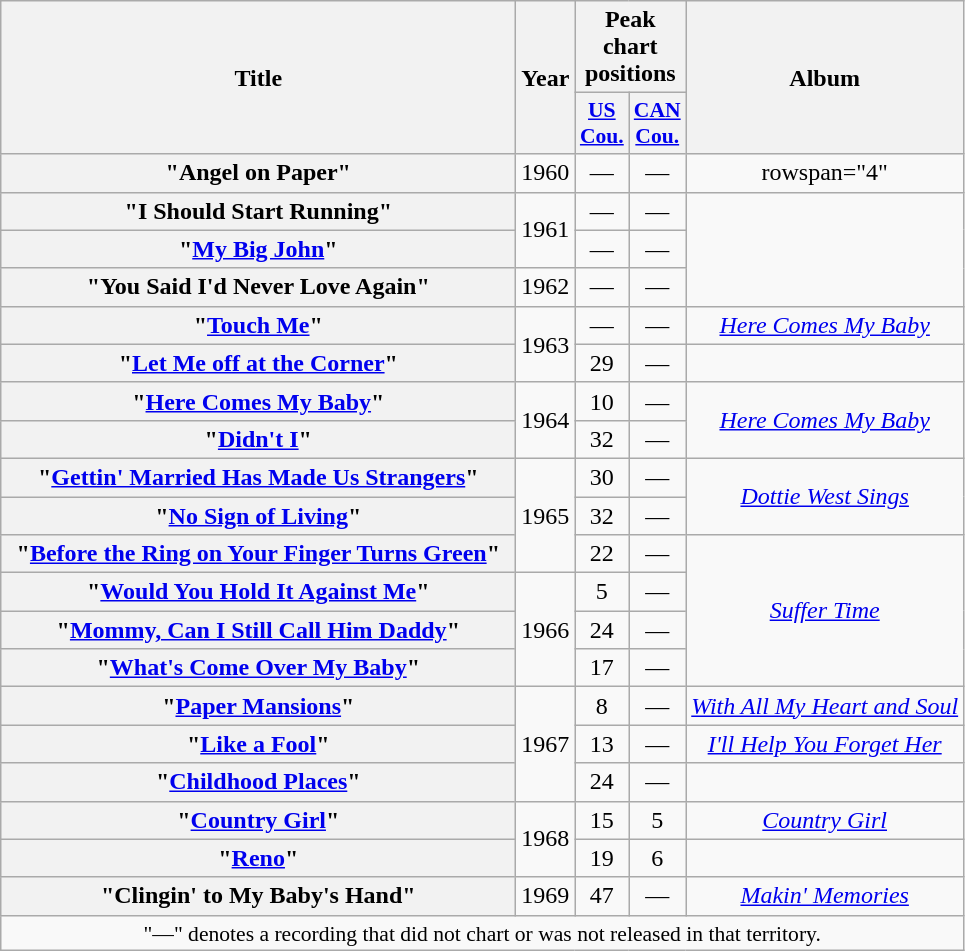<table class="wikitable plainrowheaders" style="text-align:center;" border="1">
<tr>
<th scope="col" rowspan="2" style="width:21em;">Title</th>
<th scope="col" rowspan="2">Year</th>
<th scope="col" colspan="2">Peak chart<br>positions</th>
<th scope="col" rowspan="2">Album</th>
</tr>
<tr>
<th scope="col" style="width:2em;font-size:90%;"><a href='#'>US<br>Cou.</a><br></th>
<th scope="col" style="width:2em;font-size:90%;"><a href='#'>CAN<br>Cou.</a><br></th>
</tr>
<tr>
<th scope="row">"Angel on Paper"</th>
<td>1960</td>
<td>—</td>
<td>—</td>
<td>rowspan="4" </td>
</tr>
<tr>
<th scope="row">"I Should Start Running"</th>
<td rowspan="2">1961</td>
<td>—</td>
<td>—</td>
</tr>
<tr>
<th scope="row">"<a href='#'>My Big John</a>"</th>
<td>—</td>
<td>—</td>
</tr>
<tr>
<th scope="row">"You Said I'd Never Love Again"</th>
<td>1962</td>
<td>—</td>
<td>—</td>
</tr>
<tr>
<th scope="row">"<a href='#'>Touch Me</a>"</th>
<td rowspan="2">1963</td>
<td>—</td>
<td>—</td>
<td><em><a href='#'>Here Comes My Baby</a></em></td>
</tr>
<tr>
<th scope="row">"<a href='#'>Let Me off at the Corner</a>"</th>
<td>29</td>
<td>—</td>
<td></td>
</tr>
<tr>
<th scope="row">"<a href='#'>Here Comes My Baby</a>"</th>
<td rowspan="2">1964</td>
<td>10</td>
<td>—</td>
<td rowspan="2"><em><a href='#'>Here Comes My Baby</a></em></td>
</tr>
<tr>
<th scope="row">"<a href='#'>Didn't I</a>"</th>
<td>32</td>
<td>—</td>
</tr>
<tr>
<th scope="row">"<a href='#'>Gettin' Married Has Made Us Strangers</a>"</th>
<td rowspan="3">1965</td>
<td>30</td>
<td>—</td>
<td rowspan="2"><em><a href='#'>Dottie West Sings</a></em></td>
</tr>
<tr>
<th scope="row">"<a href='#'>No Sign of Living</a>"</th>
<td>32</td>
<td>—</td>
</tr>
<tr>
<th scope="row">"<a href='#'>Before the Ring on Your Finger Turns Green</a>"</th>
<td>22</td>
<td>—</td>
<td rowspan="4"><em><a href='#'>Suffer Time</a></em></td>
</tr>
<tr>
<th scope="row">"<a href='#'>Would You Hold It Against Me</a>"</th>
<td rowspan="3">1966</td>
<td>5</td>
<td>—</td>
</tr>
<tr>
<th scope="row">"<a href='#'>Mommy, Can I Still Call Him Daddy</a>"</th>
<td>24</td>
<td>—</td>
</tr>
<tr>
<th scope="row">"<a href='#'>What's Come Over My Baby</a>"</th>
<td>17</td>
<td>—</td>
</tr>
<tr>
<th scope="row">"<a href='#'>Paper Mansions</a>"</th>
<td rowspan="3">1967</td>
<td>8</td>
<td>—</td>
<td><em><a href='#'>With All My Heart and Soul</a></em></td>
</tr>
<tr>
<th scope="row">"<a href='#'>Like a Fool</a>"</th>
<td>13</td>
<td>—</td>
<td><em><a href='#'>I'll Help You Forget Her</a></em></td>
</tr>
<tr>
<th scope="row">"<a href='#'>Childhood Places</a>"</th>
<td>24</td>
<td>—</td>
<td></td>
</tr>
<tr>
<th scope="row">"<a href='#'>Country Girl</a>"</th>
<td rowspan="2">1968</td>
<td>15</td>
<td>5</td>
<td><em><a href='#'>Country Girl</a></em></td>
</tr>
<tr>
<th scope="row">"<a href='#'>Reno</a>"</th>
<td>19</td>
<td>6</td>
<td></td>
</tr>
<tr>
<th scope="row">"Clingin' to My Baby's Hand"</th>
<td>1969</td>
<td>47</td>
<td>—</td>
<td><em><a href='#'>Makin' Memories</a></em></td>
</tr>
<tr>
<td colspan="5" style="font-size:90%">"—" denotes a recording that did not chart or was not released in that territory.</td>
</tr>
</table>
